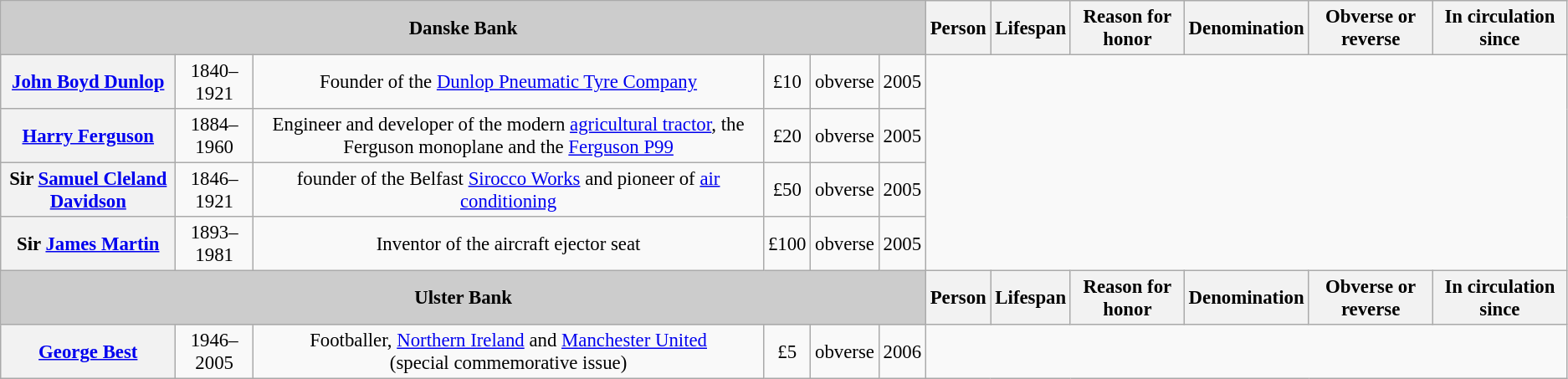<table class="wikitable" style="font-size: 95%; text-align:center;">
<tr>
<th colspan=6 style="background-color:#CCCCCC">Danske Bank</th>
<th>Person</th>
<th>Lifespan</th>
<th>Reason for honor</th>
<th>Denomination</th>
<th>Obverse or reverse</th>
<th>In circulation since</th>
</tr>
<tr>
<th><a href='#'>John Boyd Dunlop</a></th>
<td>1840–1921</td>
<td>Founder of the <a href='#'>Dunlop Pneumatic Tyre Company</a></td>
<td>£10</td>
<td>obverse</td>
<td>2005</td>
</tr>
<tr>
<th><a href='#'>Harry Ferguson</a></th>
<td>1884–1960</td>
<td>Engineer and developer of the modern <a href='#'>agricultural tractor</a>, the Ferguson monoplane and the <a href='#'>Ferguson P99</a></td>
<td>£20</td>
<td>obverse</td>
<td>2005</td>
</tr>
<tr>
<th>Sir <a href='#'>Samuel Cleland Davidson</a></th>
<td>1846–1921</td>
<td>founder of the Belfast <a href='#'>Sirocco Works</a> and pioneer of <a href='#'>air conditioning</a></td>
<td>£50</td>
<td>obverse</td>
<td>2005</td>
</tr>
<tr>
<th>Sir <a href='#'>James Martin</a></th>
<td>1893–1981</td>
<td>Inventor of the aircraft ejector seat</td>
<td>£100</td>
<td>obverse</td>
<td>2005</td>
</tr>
<tr>
<th colspan=6 style="background-color:#CCCCCC">Ulster Bank</th>
<th>Person</th>
<th>Lifespan</th>
<th>Reason for honor</th>
<th>Denomination</th>
<th>Obverse or reverse</th>
<th>In circulation since</th>
</tr>
<tr>
<th><a href='#'>George Best</a></th>
<td>1946–2005</td>
<td>Footballer, <a href='#'>Northern Ireland</a> and <a href='#'>Manchester United</a> <br>(special commemorative issue)</td>
<td>£5</td>
<td>obverse</td>
<td>2006</td>
</tr>
</table>
